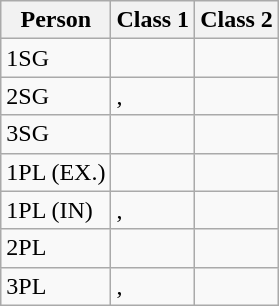<table class="wikitable">
<tr>
<th>Person</th>
<th>Class 1</th>
<th>Class 2</th>
</tr>
<tr>
<td>1SG</td>
<td></td>
<td></td>
</tr>
<tr>
<td>2SG</td>
<td>,</td>
<td></td>
</tr>
<tr>
<td>3SG</td>
<td></td>
<td></td>
</tr>
<tr>
<td>1PL (EX.)</td>
<td></td>
<td></td>
</tr>
<tr>
<td>1PL (IN)</td>
<td>,</td>
<td></td>
</tr>
<tr>
<td>2PL</td>
<td></td>
<td></td>
</tr>
<tr>
<td>3PL</td>
<td>,</td>
<td></td>
</tr>
</table>
